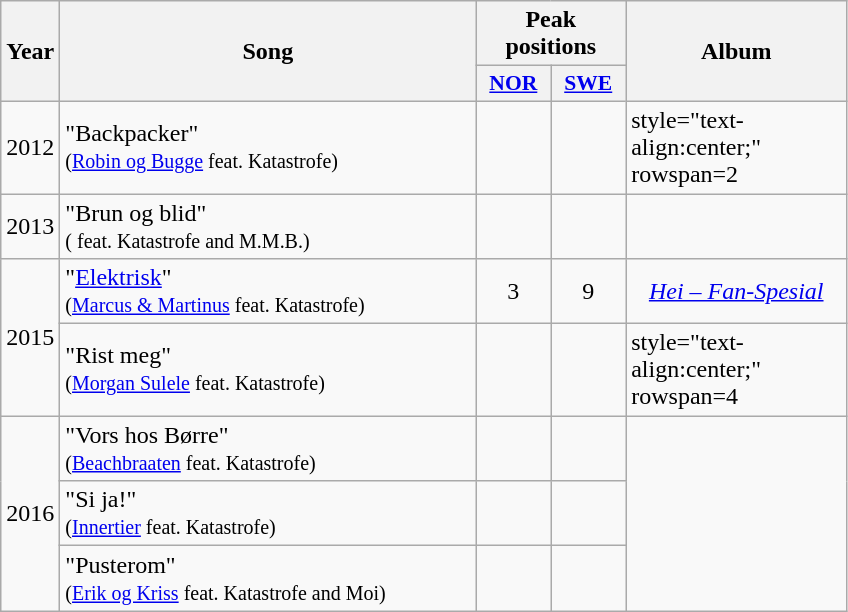<table class="wikitable">
<tr>
<th align="center" rowspan="2" width="10">Year</th>
<th align="center" rowspan="2" width="270">Song</th>
<th align="center" colspan="2" width="20">Peak positions</th>
<th align="center" rowspan="2" width="140">Album</th>
</tr>
<tr>
<th scope="col" style="width:3em;font-size:90%;"><a href='#'>NOR</a><br></th>
<th scope="col" style="width:3em;font-size:90%;"><a href='#'>SWE</a><br></th>
</tr>
<tr>
<td style="text-align:center;" rowspan=1>2012</td>
<td>"Backpacker" <br><small>(<a href='#'>Robin og Bugge</a> feat. Katastrofe)</small></td>
<td style="text-align:center;"></td>
<td style="text-align:center;"></td>
<td>style="text-align:center;" rowspan=2 </td>
</tr>
<tr>
<td style="text-align:center;" rowspan=1>2013</td>
<td>"Brun og blid" <br><small>( feat. Katastrofe and M.M.B.)</small></td>
<td style="text-align:center;"></td>
<td style="text-align:center;"></td>
</tr>
<tr>
<td rowspan="2" style="text-align:center;">2015</td>
<td>"<a href='#'>Elektrisk</a>" <br><small>(<a href='#'>Marcus & Martinus</a> feat. Katastrofe)</small></td>
<td style="text-align:center;">3</td>
<td style="text-align:center;">9</td>
<td style="text-align:center;"><em><a href='#'>Hei – Fan-Spesial</a></em></td>
</tr>
<tr>
<td>"Rist meg" <br><small>(<a href='#'>Morgan Sulele</a> feat. Katastrofe)</small></td>
<td style="text-align:center;"></td>
<td style="text-align:center;"></td>
<td>style="text-align:center;" rowspan=4 </td>
</tr>
<tr>
<td style="text-align:center;" rowspan=3>2016</td>
<td>"Vors hos Børre" <br><small>(<a href='#'>Beachbraaten</a> feat. Katastrofe)</small></td>
<td style="text-align:center;"></td>
<td style="text-align:center;"></td>
</tr>
<tr>
<td>"Si ja!" <br><small>(<a href='#'>Innertier</a> feat. Katastrofe)</small></td>
<td style="text-align:center;"></td>
<td style="text-align:center;"></td>
</tr>
<tr>
<td>"Pusterom" <br><small>(<a href='#'>Erik og Kriss</a> feat. Katastrofe and Moi)</small></td>
<td style="text-align:center;"></td>
<td style="text-align:center;"></td>
</tr>
</table>
